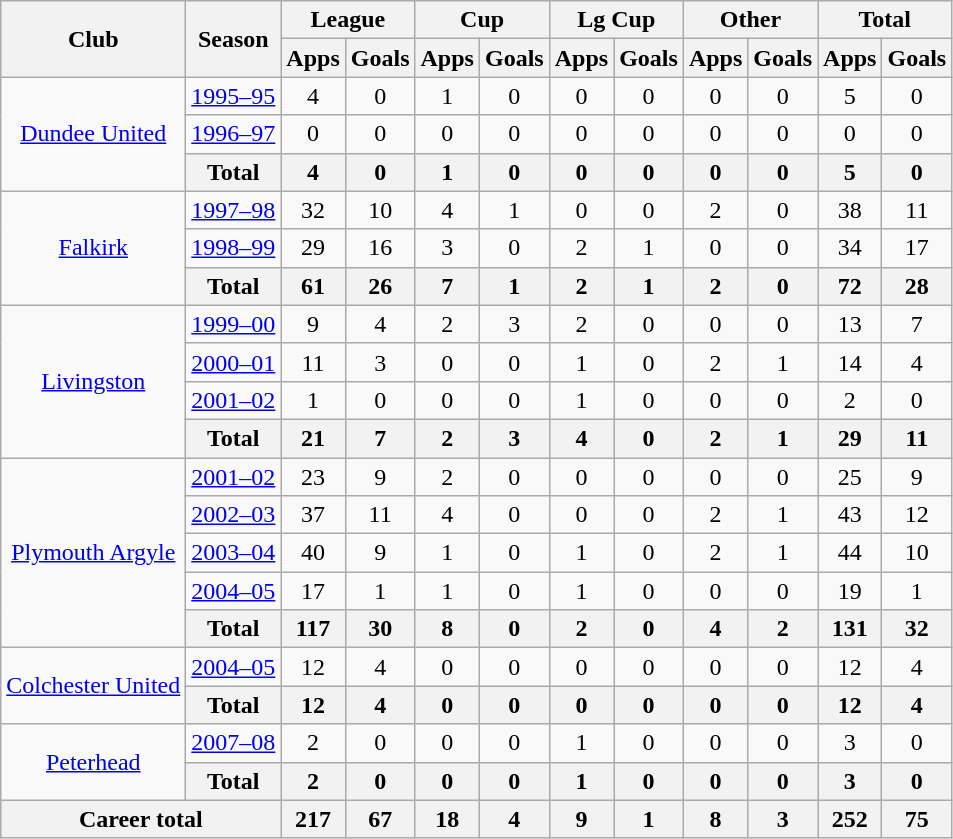<table class="wikitable" style="text-align:center">
<tr>
<th rowspan="2">Club</th>
<th rowspan="2">Season</th>
<th colspan="2">League</th>
<th colspan="2">Cup</th>
<th colspan="2">Lg Cup</th>
<th colspan="2">Other</th>
<th colspan="2">Total</th>
</tr>
<tr>
<th>Apps</th>
<th>Goals</th>
<th>Apps</th>
<th>Goals</th>
<th>Apps</th>
<th>Goals</th>
<th>Apps</th>
<th>Goals</th>
<th>Apps</th>
<th>Goals</th>
</tr>
<tr>
<td rowspan="3"><a href='#'>Dundee United</a></td>
<td><a href='#'>1995–95</a></td>
<td>4</td>
<td>0</td>
<td>1</td>
<td>0</td>
<td>0</td>
<td>0</td>
<td>0</td>
<td>0</td>
<td>5</td>
<td>0</td>
</tr>
<tr>
<td><a href='#'>1996–97</a></td>
<td>0</td>
<td>0</td>
<td>0</td>
<td>0</td>
<td>0</td>
<td>0</td>
<td>0</td>
<td>0</td>
<td>0</td>
<td>0</td>
</tr>
<tr>
<th>Total</th>
<th>4</th>
<th>0</th>
<th>1</th>
<th>0</th>
<th>0</th>
<th>0</th>
<th>0</th>
<th>0</th>
<th>5</th>
<th>0</th>
</tr>
<tr>
<td rowspan="3"><a href='#'>Falkirk</a></td>
<td><a href='#'>1997–98</a></td>
<td>32</td>
<td>10</td>
<td>4</td>
<td>1</td>
<td>0</td>
<td>0</td>
<td>2</td>
<td>0</td>
<td>38</td>
<td>11</td>
</tr>
<tr>
<td><a href='#'>1998–99</a></td>
<td>29</td>
<td>16</td>
<td>3</td>
<td>0</td>
<td>2</td>
<td>1</td>
<td>0</td>
<td>0</td>
<td>34</td>
<td>17</td>
</tr>
<tr>
<th>Total</th>
<th>61</th>
<th>26</th>
<th>7</th>
<th>1</th>
<th>2</th>
<th>1</th>
<th>2</th>
<th>0</th>
<th>72</th>
<th>28</th>
</tr>
<tr>
<td rowspan="4"><a href='#'>Livingston</a></td>
<td><a href='#'>1999–00</a></td>
<td>9</td>
<td>4</td>
<td>2</td>
<td>3</td>
<td>2</td>
<td>0</td>
<td>0</td>
<td>0</td>
<td>13</td>
<td>7</td>
</tr>
<tr>
<td><a href='#'>2000–01</a></td>
<td>11</td>
<td>3</td>
<td>0</td>
<td>0</td>
<td>1</td>
<td>0</td>
<td>2</td>
<td>1</td>
<td>14</td>
<td>4</td>
</tr>
<tr>
<td><a href='#'>2001–02</a></td>
<td>1</td>
<td>0</td>
<td>0</td>
<td>0</td>
<td>1</td>
<td>0</td>
<td>0</td>
<td>0</td>
<td>2</td>
<td>0</td>
</tr>
<tr>
<th>Total</th>
<th>21</th>
<th>7</th>
<th>2</th>
<th>3</th>
<th>4</th>
<th>0</th>
<th>2</th>
<th>1</th>
<th>29</th>
<th>11</th>
</tr>
<tr>
<td rowspan="5"><a href='#'>Plymouth Argyle</a></td>
<td><a href='#'>2001–02</a></td>
<td>23</td>
<td>9</td>
<td>2</td>
<td>0</td>
<td>0</td>
<td>0</td>
<td>0</td>
<td>0</td>
<td>25</td>
<td>9</td>
</tr>
<tr>
<td><a href='#'>2002–03</a></td>
<td>37</td>
<td>11</td>
<td>4</td>
<td>0</td>
<td>0</td>
<td>0</td>
<td>2</td>
<td>1</td>
<td>43</td>
<td>12</td>
</tr>
<tr>
<td><a href='#'>2003–04</a></td>
<td>40</td>
<td>9</td>
<td>1</td>
<td>0</td>
<td>1</td>
<td>0</td>
<td>2</td>
<td>1</td>
<td>44</td>
<td>10</td>
</tr>
<tr>
<td><a href='#'>2004–05</a></td>
<td>17</td>
<td>1</td>
<td>1</td>
<td>0</td>
<td>1</td>
<td>0</td>
<td>0</td>
<td>0</td>
<td>19</td>
<td>1</td>
</tr>
<tr>
<th>Total</th>
<th>117</th>
<th>30</th>
<th>8</th>
<th>0</th>
<th>2</th>
<th>0</th>
<th>4</th>
<th>2</th>
<th>131</th>
<th>32</th>
</tr>
<tr>
<td rowspan="2"><a href='#'>Colchester United</a></td>
<td><a href='#'>2004–05</a></td>
<td>12</td>
<td>4</td>
<td>0</td>
<td>0</td>
<td>0</td>
<td>0</td>
<td>0</td>
<td>0</td>
<td>12</td>
<td>4</td>
</tr>
<tr>
<th>Total</th>
<th>12</th>
<th>4</th>
<th>0</th>
<th>0</th>
<th>0</th>
<th>0</th>
<th>0</th>
<th>0</th>
<th>12</th>
<th>4</th>
</tr>
<tr>
<td rowspan="2"><a href='#'>Peterhead</a></td>
<td><a href='#'>2007–08</a></td>
<td>2</td>
<td>0</td>
<td>0</td>
<td>0</td>
<td>1</td>
<td>0</td>
<td>0</td>
<td>0</td>
<td>3</td>
<td>0</td>
</tr>
<tr>
<th>Total</th>
<th>2</th>
<th>0</th>
<th>0</th>
<th>0</th>
<th>1</th>
<th>0</th>
<th>0</th>
<th>0</th>
<th>3</th>
<th>0</th>
</tr>
<tr>
<th colspan="2">Career total</th>
<th>217</th>
<th>67</th>
<th>18</th>
<th>4</th>
<th>9</th>
<th>1</th>
<th>8</th>
<th>3</th>
<th>252</th>
<th>75</th>
</tr>
</table>
